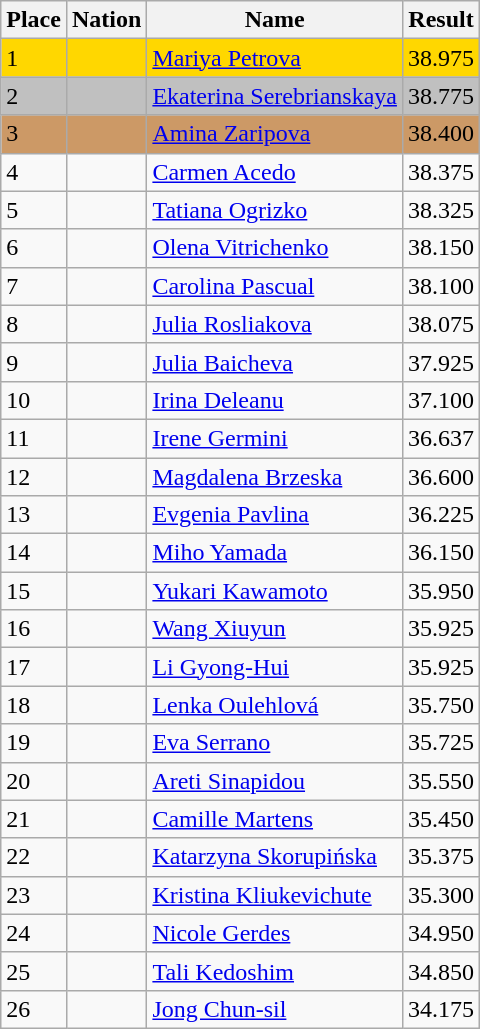<table class="wikitable">
<tr>
<th>Place</th>
<th>Nation</th>
<th>Name</th>
<th>Result</th>
</tr>
<tr bgcolor=gold>
<td>1</td>
<td></td>
<td align=left><a href='#'>Mariya Petrova</a></td>
<td>38.975</td>
</tr>
<tr bgcolor=silver>
<td>2</td>
<td></td>
<td align=left><a href='#'>Ekaterina Serebrianskaya</a></td>
<td>38.775</td>
</tr>
<tr bgcolor=cc9966>
<td>3</td>
<td></td>
<td><a href='#'>Amina Zaripova</a></td>
<td>38.400</td>
</tr>
<tr>
<td>4</td>
<td></td>
<td><a href='#'>Carmen Acedo</a></td>
<td>38.375</td>
</tr>
<tr>
<td>5</td>
<td></td>
<td><a href='#'>Tatiana Ogrizko</a></td>
<td>38.325</td>
</tr>
<tr>
<td>6</td>
<td></td>
<td><a href='#'>Olena Vitrichenko</a></td>
<td>38.150</td>
</tr>
<tr>
<td>7</td>
<td></td>
<td><a href='#'>Carolina Pascual</a></td>
<td>38.100</td>
</tr>
<tr>
<td>8</td>
<td></td>
<td><a href='#'>Julia Rosliakova</a></td>
<td>38.075</td>
</tr>
<tr>
<td>9</td>
<td></td>
<td><a href='#'>Julia Baicheva</a></td>
<td>37.925</td>
</tr>
<tr>
<td>10</td>
<td></td>
<td><a href='#'>Irina Deleanu</a></td>
<td>37.100</td>
</tr>
<tr>
<td>11</td>
<td></td>
<td><a href='#'>Irene Germini</a></td>
<td>36.637</td>
</tr>
<tr>
<td>12</td>
<td></td>
<td><a href='#'>Magdalena Brzeska</a></td>
<td>36.600</td>
</tr>
<tr>
<td>13</td>
<td></td>
<td><a href='#'>Evgenia Pavlina</a></td>
<td>36.225</td>
</tr>
<tr>
<td>14</td>
<td></td>
<td><a href='#'>Miho Yamada</a></td>
<td>36.150</td>
</tr>
<tr>
<td>15</td>
<td></td>
<td><a href='#'>Yukari Kawamoto</a></td>
<td>35.950</td>
</tr>
<tr>
<td>16</td>
<td></td>
<td><a href='#'>Wang Xiuyun</a></td>
<td>35.925</td>
</tr>
<tr>
<td>17</td>
<td></td>
<td><a href='#'>Li Gyong-Hui</a></td>
<td>35.925</td>
</tr>
<tr>
<td>18</td>
<td></td>
<td><a href='#'>Lenka Oulehlová</a></td>
<td>35.750</td>
</tr>
<tr>
<td>19</td>
<td></td>
<td><a href='#'>Eva Serrano</a></td>
<td>35.725</td>
</tr>
<tr>
<td>20</td>
<td></td>
<td><a href='#'>Areti Sinapidou</a></td>
<td>35.550</td>
</tr>
<tr>
<td>21</td>
<td></td>
<td><a href='#'>Camille Martens</a></td>
<td>35.450</td>
</tr>
<tr>
<td>22</td>
<td></td>
<td><a href='#'>Katarzyna Skorupińska</a></td>
<td>35.375</td>
</tr>
<tr>
<td>23</td>
<td></td>
<td><a href='#'>Kristina Kliukevichute</a></td>
<td>35.300</td>
</tr>
<tr>
<td>24</td>
<td></td>
<td><a href='#'>Nicole Gerdes</a></td>
<td>34.950</td>
</tr>
<tr>
<td>25</td>
<td></td>
<td><a href='#'>Tali Kedoshim</a></td>
<td>34.850</td>
</tr>
<tr>
<td>26</td>
<td></td>
<td><a href='#'>Jong Chun-sil</a></td>
<td>34.175</td>
</tr>
</table>
